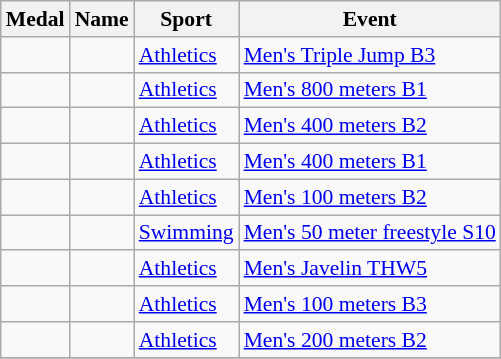<table class="wikitable sortable" style="font-size:90%">
<tr>
<th>Medal</th>
<th>Name</th>
<th>Sport</th>
<th>Event</th>
</tr>
<tr>
<td></td>
<td></td>
<td><a href='#'>Athletics</a></td>
<td><a href='#'>Men's Triple Jump B3</a></td>
</tr>
<tr>
<td></td>
<td></td>
<td><a href='#'>Athletics</a></td>
<td><a href='#'>Men's 800 meters B1</a></td>
</tr>
<tr>
<td></td>
<td></td>
<td><a href='#'>Athletics</a></td>
<td><a href='#'>Men's 400 meters B2</a></td>
</tr>
<tr>
<td></td>
<td></td>
<td><a href='#'>Athletics</a></td>
<td><a href='#'>Men's 400 meters B1</a></td>
</tr>
<tr>
<td></td>
<td></td>
<td><a href='#'>Athletics</a></td>
<td><a href='#'>Men's 100 meters B2</a></td>
</tr>
<tr>
<td></td>
<td></td>
<td><a href='#'>Swimming</a></td>
<td><a href='#'>Men's 50 meter freestyle S10</a></td>
</tr>
<tr>
<td></td>
<td></td>
<td><a href='#'>Athletics</a></td>
<td><a href='#'>Men's Javelin THW5</a></td>
</tr>
<tr>
<td></td>
<td></td>
<td><a href='#'>Athletics</a></td>
<td><a href='#'>Men's 100 meters B3</a></td>
</tr>
<tr>
<td></td>
<td></td>
<td><a href='#'>Athletics</a></td>
<td><a href='#'>Men's 200 meters B2</a></td>
</tr>
<tr>
</tr>
</table>
